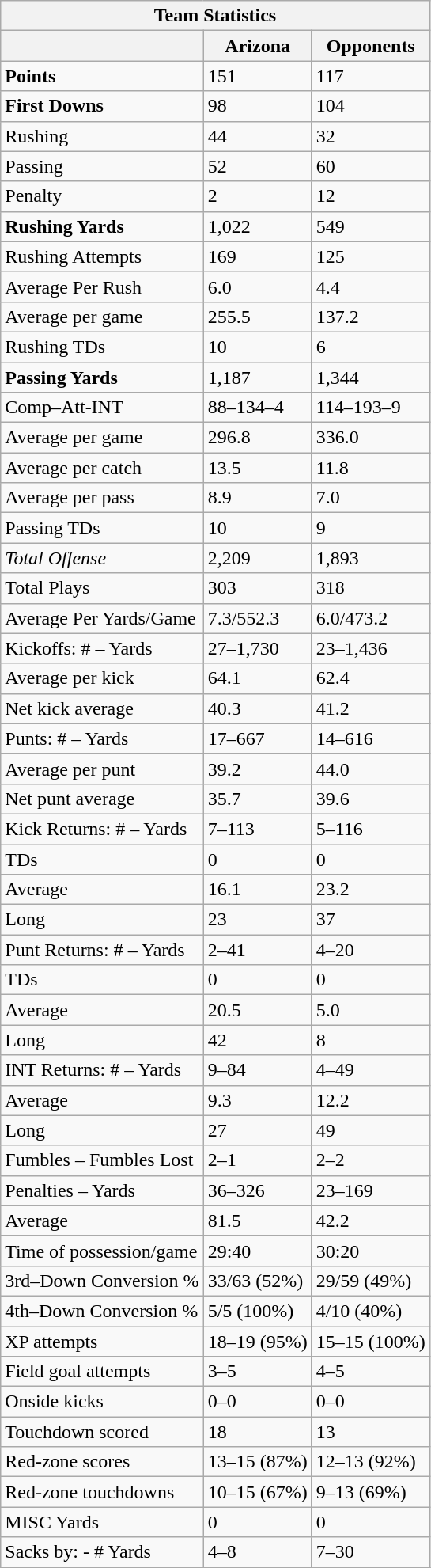<table class="wikitable collapsible collapsed">
<tr>
<th colspan="3">Team Statistics</th>
</tr>
<tr>
<th> </th>
<th>Arizona</th>
<th>Opponents</th>
</tr>
<tr>
<td><strong>Points</strong></td>
<td>151</td>
<td>117</td>
</tr>
<tr>
<td><strong>First Downs</strong></td>
<td>98</td>
<td>104</td>
</tr>
<tr>
<td>Rushing</td>
<td>44</td>
<td>32</td>
</tr>
<tr>
<td>Passing</td>
<td>52</td>
<td>60</td>
</tr>
<tr>
<td>Penalty</td>
<td>2</td>
<td>12</td>
</tr>
<tr>
<td><strong>Rushing Yards</strong></td>
<td>1,022</td>
<td>549</td>
</tr>
<tr>
<td>Rushing Attempts</td>
<td>169</td>
<td>125</td>
</tr>
<tr>
<td>Average Per Rush</td>
<td>6.0</td>
<td>4.4</td>
</tr>
<tr>
<td>Average per game</td>
<td>255.5</td>
<td>137.2</td>
</tr>
<tr>
<td>Rushing TDs</td>
<td>10</td>
<td>6</td>
</tr>
<tr>
<td><strong>Passing Yards</strong></td>
<td>1,187</td>
<td>1,344</td>
</tr>
<tr>
<td>Comp–Att-INT</td>
<td>88–134–4</td>
<td>114–193–9</td>
</tr>
<tr>
<td>Average per game</td>
<td>296.8</td>
<td>336.0</td>
</tr>
<tr>
<td>Average per catch</td>
<td>13.5</td>
<td>11.8</td>
</tr>
<tr>
<td>Average per pass</td>
<td>8.9</td>
<td>7.0</td>
</tr>
<tr>
<td>Passing TDs</td>
<td>10</td>
<td>9</td>
</tr>
<tr>
<td><em>Total Offense<strong></td>
<td>2,209</td>
<td>1,893</td>
</tr>
<tr>
<td>Total Plays</td>
<td>303</td>
<td>318</td>
</tr>
<tr>
<td>Average Per Yards/Game</td>
<td>7.3/552.3</td>
<td>6.0/473.2</td>
</tr>
<tr>
<td></strong>Kickoffs: # – Yards <strong></td>
<td>27–1,730</td>
<td>23–1,436</td>
</tr>
<tr>
<td>Average per kick</td>
<td>64.1</td>
<td>62.4</td>
</tr>
<tr>
<td>Net kick average</td>
<td>40.3</td>
<td>41.2</td>
</tr>
<tr>
<td></strong>Punts: # – Yards <strong></td>
<td>17–667</td>
<td>14–616</td>
</tr>
<tr>
<td>Average per punt</td>
<td>39.2</td>
<td>44.0</td>
</tr>
<tr>
<td>Net punt average</td>
<td>35.7</td>
<td>39.6</td>
</tr>
<tr>
<td></strong>Kick Returns: # – Yards<strong></td>
<td>7–113</td>
<td>5–116</td>
</tr>
<tr>
<td>TDs</td>
<td>0</td>
<td>0</td>
</tr>
<tr>
<td>Average</td>
<td>16.1</td>
<td>23.2</td>
</tr>
<tr>
<td>Long</td>
<td>23</td>
<td>37</td>
</tr>
<tr>
<td></strong>Punt Returns: # – Yards<strong></td>
<td>2–41</td>
<td>4–20</td>
</tr>
<tr>
<td>TDs</td>
<td>0</td>
<td>0</td>
</tr>
<tr>
<td>Average</td>
<td>20.5</td>
<td>5.0</td>
</tr>
<tr>
<td>Long</td>
<td>42</td>
<td>8</td>
</tr>
<tr>
<td></strong>INT Returns: # – Yards <strong></td>
<td>9–84</td>
<td>4–49</td>
</tr>
<tr>
<td>Average</td>
<td>9.3</td>
<td>12.2</td>
</tr>
<tr>
<td>Long</td>
<td>27</td>
<td>49</td>
</tr>
<tr>
<td></strong>Fumbles – Fumbles Lost<strong></td>
<td>2–1</td>
<td>2–2</td>
</tr>
<tr>
<td></strong>Penalties – Yards<strong></td>
<td>36–326</td>
<td>23–169</td>
</tr>
<tr>
<td>Average</td>
<td>81.5</td>
<td>42.2</td>
</tr>
<tr>
<td></strong>Time of possession/game<strong></td>
<td>29:40</td>
<td>30:20</td>
</tr>
<tr>
<td></strong>3rd–Down Conversion %<strong></td>
<td>33/63 (52%)</td>
<td>29/59 (49%)</td>
</tr>
<tr>
<td></strong>4th–Down Conversion %<strong></td>
<td>5/5 (100%)</td>
<td>4/10 (40%)</td>
</tr>
<tr>
<td></strong>XP attempts<strong></td>
<td>18–19 (95%)</td>
<td>15–15 (100%)</td>
</tr>
<tr>
<td></strong>Field goal attempts<strong></td>
<td>3–5</td>
<td>4–5</td>
</tr>
<tr>
<td></strong>Onside kicks<strong></td>
<td>0–0</td>
<td>0–0</td>
</tr>
<tr>
<td></strong>Touchdown scored<strong></td>
<td>18</td>
<td>13</td>
</tr>
<tr>
<td></strong>Red-zone scores<strong></td>
<td>13–15 (87%)</td>
<td>12–13 (92%)</td>
</tr>
<tr>
<td></strong>Red-zone touchdowns<strong></td>
<td>10–15 (67%)</td>
<td>9–13 (69%)</td>
</tr>
<tr>
<td></strong>MISC Yards<strong></td>
<td>0</td>
<td>0</td>
</tr>
<tr>
<td></strong>Sacks by: - # Yards <strong></td>
<td>4–8</td>
<td>7–30</td>
</tr>
<tr>
</tr>
</table>
